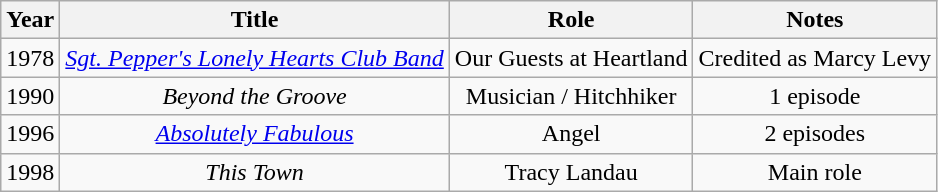<table class="wikitable plainrowheaders" style="text-align:center;">
<tr>
<th scope="col">Year</th>
<th scope="col">Title</th>
<th scope="col">Role</th>
<th scope="col">Notes</th>
</tr>
<tr>
<td>1978</td>
<td><em><a href='#'>Sgt. Pepper's Lonely Hearts Club Band</a></em></td>
<td>Our Guests at Heartland</td>
<td>Credited as Marcy Levy</td>
</tr>
<tr>
<td>1990</td>
<td><em>Beyond the Groove</em></td>
<td>Musician / Hitchhiker</td>
<td>1 episode</td>
</tr>
<tr>
<td>1996</td>
<td><em><a href='#'>Absolutely Fabulous</a></em></td>
<td>Angel</td>
<td>2 episodes</td>
</tr>
<tr>
<td>1998</td>
<td><em>This Town</em></td>
<td>Tracy Landau</td>
<td>Main role</td>
</tr>
</table>
